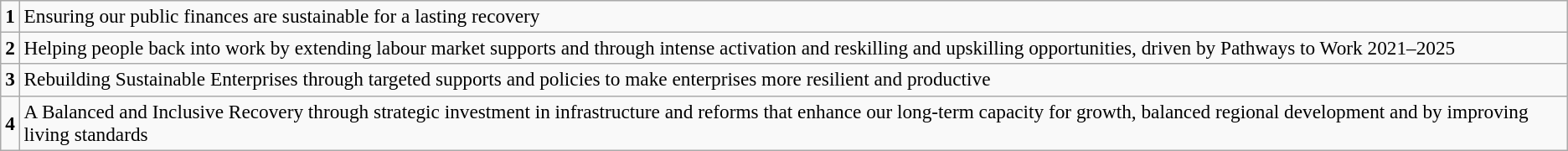<table class="wikitable" style="text-align:left; font-size:97%">
<tr>
<td style="text-align:center;"><strong>1</strong></td>
<td>Ensuring our public finances are sustainable for a lasting recovery</td>
</tr>
<tr>
<td style="text-align:center;"><strong>2</strong></td>
<td>Helping people back into work by extending labour market supports and through intense activation and reskilling and upskilling opportunities, driven by Pathways to Work 2021–2025</td>
</tr>
<tr>
<td style="text-align:center;"><strong>3</strong></td>
<td>Rebuilding Sustainable Enterprises through targeted supports and policies to make enterprises more resilient and productive</td>
</tr>
<tr>
<td style="text-align:center;"><strong>4</strong></td>
<td>A Balanced and Inclusive Recovery through strategic investment in infrastructure and reforms that enhance our long-term capacity for growth, balanced regional development and by improving living standards</td>
</tr>
</table>
